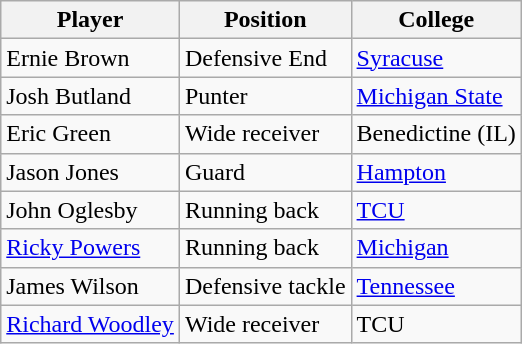<table class="wikitable">
<tr>
<th>Player</th>
<th>Position</th>
<th>College</th>
</tr>
<tr>
<td>Ernie Brown</td>
<td>Defensive End</td>
<td><a href='#'>Syracuse</a></td>
</tr>
<tr>
<td>Josh Butland</td>
<td>Punter</td>
<td><a href='#'>Michigan State</a></td>
</tr>
<tr>
<td>Eric Green</td>
<td>Wide receiver</td>
<td>Benedictine (IL)</td>
</tr>
<tr>
<td>Jason Jones</td>
<td>Guard</td>
<td><a href='#'>Hampton</a></td>
</tr>
<tr>
<td>John Oglesby</td>
<td>Running back</td>
<td><a href='#'>TCU</a></td>
</tr>
<tr>
<td><a href='#'>Ricky Powers</a></td>
<td>Running back</td>
<td><a href='#'>Michigan</a></td>
</tr>
<tr>
<td>James Wilson</td>
<td>Defensive tackle</td>
<td><a href='#'>Tennessee</a></td>
</tr>
<tr>
<td><a href='#'>Richard Woodley</a></td>
<td>Wide receiver</td>
<td>TCU</td>
</tr>
</table>
